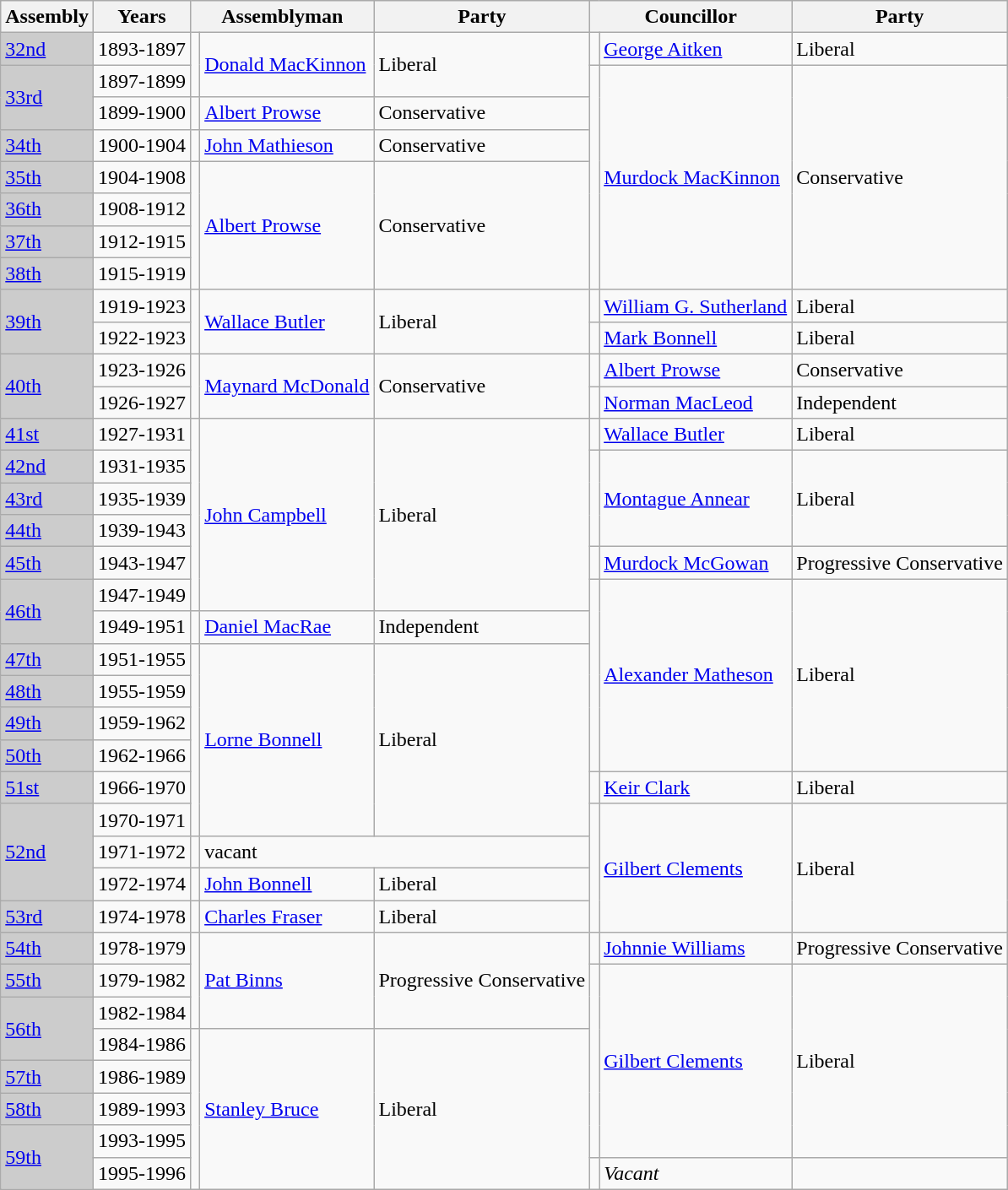<table class="wikitable">
<tr>
<th>Assembly</th>
<th>Years</th>
<th colspan="2">Assemblyman</th>
<th>Party</th>
<th colspan="2">Councillor</th>
<th>Party</th>
</tr>
<tr>
<td bgcolor="CCCCCC"><a href='#'>32nd</a></td>
<td>1893-1897</td>
<td rowspan="2" ></td>
<td rowspan="2"><a href='#'>Donald MacKinnon</a></td>
<td rowspan="2">Liberal</td>
<td></td>
<td><a href='#'>George Aitken</a></td>
<td>Liberal</td>
</tr>
<tr>
<td bgcolor="CCCCCC" rowspan="2"><a href='#'>33rd</a></td>
<td>1897-1899</td>
<td rowspan="7" ></td>
<td rowspan="7"><a href='#'>Murdock MacKinnon</a></td>
<td rowspan="7">Conservative</td>
</tr>
<tr>
<td>1899-1900</td>
<td></td>
<td><a href='#'>Albert Prowse</a></td>
<td>Conservative</td>
</tr>
<tr>
<td bgcolor="CCCCCC"><a href='#'>34th</a></td>
<td>1900-1904</td>
<td></td>
<td><a href='#'>John Mathieson</a></td>
<td>Conservative</td>
</tr>
<tr>
<td bgcolor="CCCCCC"><a href='#'>35th</a></td>
<td>1904-1908</td>
<td rowspan="4" ></td>
<td rowspan="4"><a href='#'>Albert Prowse</a></td>
<td rowspan="4">Conservative</td>
</tr>
<tr>
<td bgcolor="CCCCCC"><a href='#'>36th</a></td>
<td>1908-1912</td>
</tr>
<tr>
<td bgcolor="CCCCCC"><a href='#'>37th</a></td>
<td>1912-1915</td>
</tr>
<tr>
<td bgcolor="CCCCCC"><a href='#'>38th</a></td>
<td>1915-1919</td>
</tr>
<tr>
<td bgcolor="CCCCCC" rowspan="2"><a href='#'>39th</a></td>
<td>1919-1923</td>
<td rowspan="2" ></td>
<td rowspan="2"><a href='#'>Wallace Butler</a></td>
<td rowspan="2">Liberal</td>
<td></td>
<td><a href='#'>William G. Sutherland</a></td>
<td>Liberal</td>
</tr>
<tr>
<td>1922-1923</td>
<td></td>
<td><a href='#'>Mark Bonnell</a></td>
<td>Liberal</td>
</tr>
<tr>
<td bgcolor="CCCCCC" rowspan="2"><a href='#'>40th</a></td>
<td>1923-1926</td>
<td rowspan="2" ></td>
<td rowspan="2"><a href='#'>Maynard McDonald</a></td>
<td rowspan="2">Conservative</td>
<td></td>
<td><a href='#'>Albert Prowse</a></td>
<td>Conservative</td>
</tr>
<tr>
<td>1926-1927</td>
<td></td>
<td><a href='#'>Norman MacLeod</a></td>
<td>Independent</td>
</tr>
<tr>
<td bgcolor="CCCCCC"><a href='#'>41st</a></td>
<td>1927-1931</td>
<td rowspan="6" ></td>
<td rowspan="6"><a href='#'>John Campbell</a></td>
<td rowspan="6">Liberal</td>
<td></td>
<td><a href='#'>Wallace Butler</a></td>
<td>Liberal</td>
</tr>
<tr>
<td bgcolor="CCCCCC"><a href='#'>42nd</a></td>
<td>1931-1935</td>
<td rowspan="3" ></td>
<td rowspan="3"><a href='#'>Montague Annear</a></td>
<td rowspan="3">Liberal</td>
</tr>
<tr>
<td bgcolor="CCCCCC"><a href='#'>43rd</a></td>
<td>1935-1939</td>
</tr>
<tr>
<td bgcolor="CCCCCC"><a href='#'>44th</a></td>
<td>1939-1943</td>
</tr>
<tr>
<td bgcolor="CCCCCC"><a href='#'>45th</a></td>
<td>1943-1947</td>
<td></td>
<td><a href='#'>Murdock McGowan</a></td>
<td>Progressive Conservative</td>
</tr>
<tr>
<td bgcolor="CCCCCC" rowspan="2"><a href='#'>46th</a></td>
<td>1947-1949</td>
<td rowspan="6" ></td>
<td rowspan="6"><a href='#'>Alexander Matheson</a></td>
<td rowspan="6">Liberal</td>
</tr>
<tr>
<td>1949-1951</td>
<td></td>
<td><a href='#'>Daniel MacRae</a></td>
<td>Independent</td>
</tr>
<tr>
<td bgcolor="CCCCCC"><a href='#'>47th</a></td>
<td>1951-1955</td>
<td rowspan="6" ></td>
<td rowspan="6"><a href='#'>Lorne Bonnell</a></td>
<td rowspan="6">Liberal</td>
</tr>
<tr>
<td bgcolor="CCCCCC"><a href='#'>48th</a></td>
<td>1955-1959</td>
</tr>
<tr>
<td bgcolor="CCCCCC"><a href='#'>49th</a></td>
<td>1959-1962</td>
</tr>
<tr>
<td bgcolor="CCCCCC"><a href='#'>50th</a></td>
<td>1962-1966</td>
</tr>
<tr>
<td bgcolor="CCCCCC"><a href='#'>51st</a></td>
<td>1966-1970</td>
<td></td>
<td><a href='#'>Keir Clark</a></td>
<td>Liberal</td>
</tr>
<tr>
<td bgcolor="CCCCCC" rowspan="3"><a href='#'>52nd</a></td>
<td>1970-1971</td>
<td rowspan="4" ></td>
<td rowspan="4"><a href='#'>Gilbert Clements</a></td>
<td rowspan="4">Liberal</td>
</tr>
<tr>
<td>1971-1972</td>
<td></td>
<td colspan="2">vacant</td>
</tr>
<tr>
<td>1972-1974</td>
<td></td>
<td><a href='#'>John Bonnell</a></td>
<td>Liberal</td>
</tr>
<tr>
<td bgcolor="CCCCCC"><a href='#'>53rd</a></td>
<td>1974-1978</td>
<td></td>
<td><a href='#'>Charles Fraser</a></td>
<td>Liberal</td>
</tr>
<tr>
<td bgcolor="CCCCCC"><a href='#'>54th</a></td>
<td>1978-1979</td>
<td rowspan="3" ></td>
<td rowspan="3"><a href='#'>Pat Binns</a></td>
<td rowspan="3">Progressive Conservative</td>
<td></td>
<td><a href='#'>Johnnie Williams</a></td>
<td>Progressive Conservative</td>
</tr>
<tr>
<td bgcolor="CCCCCC"><a href='#'>55th</a></td>
<td>1979-1982</td>
<td rowspan="6" ></td>
<td rowspan="6"><a href='#'>Gilbert Clements</a></td>
<td rowspan="6">Liberal</td>
</tr>
<tr>
<td bgcolor="CCCCCC" rowspan="2"><a href='#'>56th</a></td>
<td>1982-1984</td>
</tr>
<tr>
<td>1984-1986</td>
<td rowspan="5" ></td>
<td rowspan="5"><a href='#'>Stanley Bruce</a></td>
<td rowspan="5">Liberal</td>
</tr>
<tr>
<td bgcolor="CCCCCC"><a href='#'>57th</a></td>
<td>1986-1989</td>
</tr>
<tr>
<td bgcolor="CCCCCC"><a href='#'>58th</a></td>
<td>1989-1993</td>
</tr>
<tr>
<td bgcolor="CCCCCC" rowspan="2"><a href='#'>59th</a></td>
<td>1993-1995</td>
</tr>
<tr>
<td>1995-1996</td>
<td></td>
<td><em>Vacant</em></td>
<td></td>
</tr>
</table>
